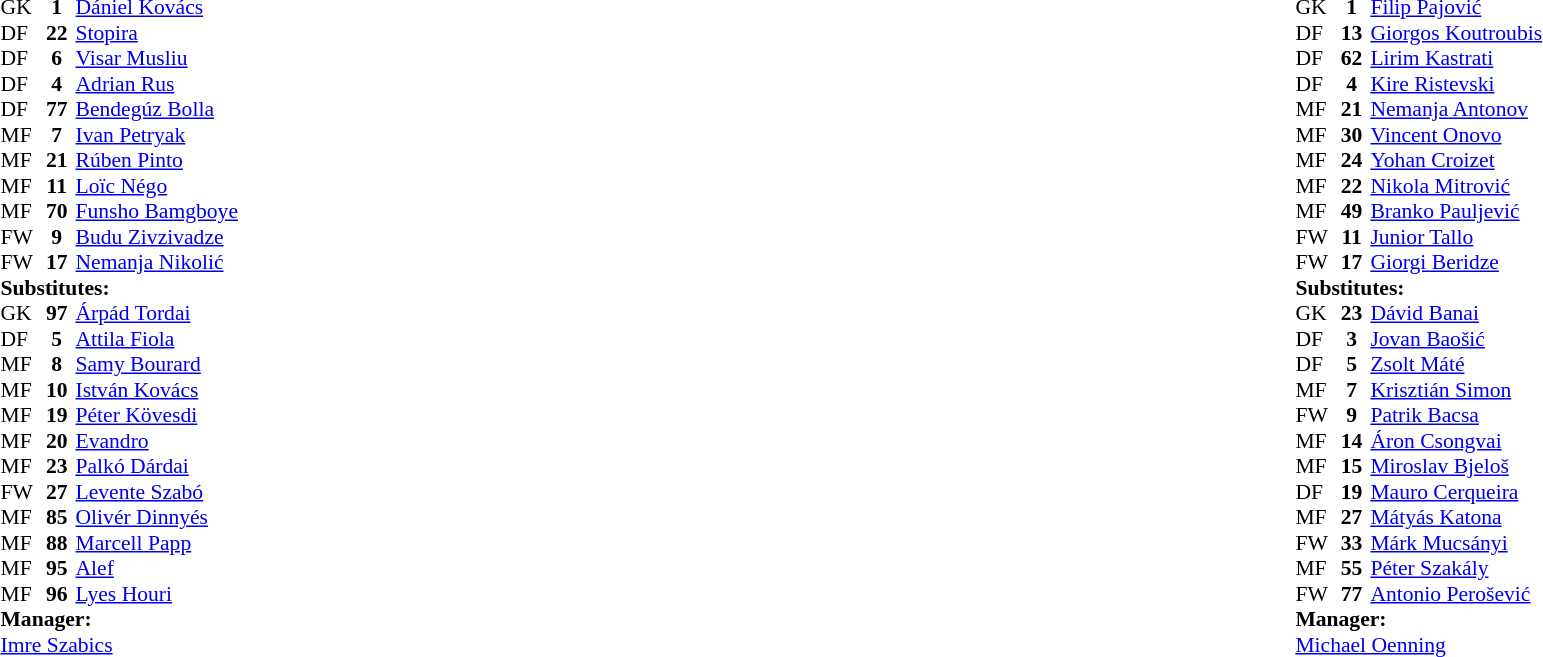<table width="100%">
<tr>
<td valign="top" width="50%"><br><table style="font-size: 90%" cellspacing="0" cellpadding="0">
<tr>
<td colspan="4"></td>
</tr>
<tr>
<th width=25></th>
<th width=25></th>
</tr>
<tr>
<td>GK</td>
<td align="center"><strong>1</strong></td>
<td> <a href='#'>Dániel Kovács</a></td>
</tr>
<tr>
<td>DF</td>
<td align="center"><strong>22</strong></td>
<td> <a href='#'>Stopira</a></td>
</tr>
<tr>
<td>DF</td>
<td align="center"><strong>6</strong></td>
<td> <a href='#'>Visar Musliu</a></td>
</tr>
<tr>
<td>DF</td>
<td align="center"><strong>4</strong></td>
<td> <a href='#'>Adrian Rus</a></td>
<td></td>
<td></td>
</tr>
<tr>
<td>DF</td>
<td align="center"><strong>77</strong></td>
<td> <a href='#'>Bendegúz Bolla</a></td>
<td></td>
<td></td>
</tr>
<tr>
<td>MF</td>
<td align="center"><strong>7</strong></td>
<td> <a href='#'>Ivan Petryak</a></td>
</tr>
<tr>
<td>MF</td>
<td align="center"><strong>21</strong></td>
<td> <a href='#'>Rúben Pinto</a></td>
</tr>
<tr>
<td>MF</td>
<td align="center"><strong>11</strong></td>
<td> <a href='#'>Loïc Négo</a></td>
</tr>
<tr>
<td>MF</td>
<td align="center"><strong>70</strong></td>
<td> <a href='#'>Funsho Bamgboye</a></td>
<td></td>
<td></td>
</tr>
<tr>
<td>FW</td>
<td align="center"><strong>9</strong></td>
<td> <a href='#'>Budu Zivzivadze</a></td>
</tr>
<tr>
<td>FW</td>
<td align="center"><strong>17</strong></td>
<td> <a href='#'>Nemanja Nikolić</a></td>
<td></td>
<td></td>
</tr>
<tr>
<td colspan=3><strong>Substitutes:</strong></td>
</tr>
<tr>
<td>GK</td>
<td align="center"><strong>97</strong></td>
<td> <a href='#'>Árpád Tordai</a></td>
</tr>
<tr>
<td>DF</td>
<td align="center"><strong>5</strong></td>
<td> <a href='#'>Attila Fiola</a></td>
<td></td>
<td></td>
</tr>
<tr>
<td>MF</td>
<td align="center"><strong>8</strong></td>
<td> <a href='#'>Samy Bourard</a></td>
</tr>
<tr>
<td>MF</td>
<td align="center"><strong>10</strong></td>
<td> <a href='#'>István Kovács</a></td>
</tr>
<tr>
<td>MF</td>
<td align="center"><strong>19</strong></td>
<td> <a href='#'>Péter Kövesdi</a></td>
</tr>
<tr>
<td>MF</td>
<td align="center"><strong>20</strong></td>
<td> <a href='#'>Evandro</a></td>
</tr>
<tr>
<td>MF</td>
<td align="center"><strong>23</strong></td>
<td> <a href='#'>Palkó Dárdai</a></td>
</tr>
<tr>
<td>FW</td>
<td align="center"><strong>27</strong></td>
<td> <a href='#'>Levente Szabó</a></td>
</tr>
<tr>
<td>MF</td>
<td align="center"><strong>85</strong></td>
<td> <a href='#'>Olivér Dinnyés</a></td>
</tr>
<tr>
<td>MF</td>
<td align="center"><strong>88</strong></td>
<td> <a href='#'>Marcell Papp</a></td>
</tr>
<tr>
<td>MF</td>
<td align="center"><strong>95</strong></td>
<td> <a href='#'>Alef</a></td>
<td></td>
<td></td>
</tr>
<tr>
<td>MF</td>
<td align="center"><strong>96</strong></td>
<td> <a href='#'>Lyes Houri</a></td>
<td></td>
<td></td>
</tr>
<tr>
<td colspan=3><strong>Manager:</strong></td>
</tr>
<tr>
<td colspan=4> <a href='#'>Imre Szabics</a></td>
</tr>
</table>
</td>
<td></td>
<td valign="top" width="50%"><br><table style="font-size: 90%" cellspacing="0" cellpadding="0" align=center>
<tr>
<td colspan="4"></td>
</tr>
<tr>
<th width=25></th>
<th width=25></th>
</tr>
<tr>
<td>GK</td>
<td align="center"><strong>1</strong></td>
<td> <a href='#'>Filip Pajović</a></td>
</tr>
<tr>
<td>DF</td>
<td align="center"><strong>13</strong></td>
<td> <a href='#'>Giorgos Koutroubis</a></td>
<td></td>
<td></td>
</tr>
<tr>
<td>DF</td>
<td align="center"><strong>62</strong></td>
<td> <a href='#'>Lirim Kastrati</a></td>
</tr>
<tr>
<td>DF</td>
<td align="center"><strong>4</strong></td>
<td> <a href='#'>Kire Ristevski</a></td>
</tr>
<tr>
<td>MF</td>
<td align="center"><strong>21</strong></td>
<td> <a href='#'>Nemanja Antonov</a></td>
<td></td>
<td></td>
</tr>
<tr>
<td>MF</td>
<td align="center"><strong>30</strong></td>
<td> <a href='#'>Vincent Onovo</a></td>
<td></td>
<td></td>
</tr>
<tr>
<td>MF</td>
<td align="center"><strong>24</strong></td>
<td> <a href='#'>Yohan Croizet</a></td>
<td></td>
<td></td>
</tr>
<tr>
<td>MF</td>
<td align="center"><strong>22</strong></td>
<td> <a href='#'>Nikola Mitrović</a></td>
<td></td>
<td></td>
</tr>
<tr>
<td>MF</td>
<td align="center"><strong>49</strong></td>
<td> <a href='#'>Branko Pauljević</a></td>
<td></td>
<td></td>
</tr>
<tr>
<td>FW</td>
<td align="center"><strong>11</strong></td>
<td> <a href='#'>Junior Tallo</a></td>
<td></td>
<td></td>
</tr>
<tr>
<td>FW</td>
<td align="center"><strong>17</strong></td>
<td> <a href='#'>Giorgi Beridze</a></td>
<td></td>
<td></td>
</tr>
<tr>
<td colspan=3><strong>Substitutes:</strong></td>
</tr>
<tr>
<td>GK</td>
<td align="center"><strong>23</strong></td>
<td> <a href='#'>Dávid Banai</a></td>
</tr>
<tr>
<td>DF</td>
<td align="center"><strong>3</strong></td>
<td> <a href='#'>Jovan Baošić</a></td>
<td></td>
<td></td>
</tr>
<tr>
<td>DF</td>
<td align="center"><strong>5</strong></td>
<td> <a href='#'>Zsolt Máté</a></td>
<td></td>
<td></td>
</tr>
<tr>
<td>MF</td>
<td align="center"><strong>7</strong></td>
<td> <a href='#'>Krisztián Simon</a></td>
<td></td>
<td></td>
</tr>
<tr>
<td>FW</td>
<td align="center"><strong>9</strong></td>
<td> <a href='#'>Patrik Bacsa</a></td>
</tr>
<tr>
<td>MF</td>
<td align="center"><strong>14</strong></td>
<td> <a href='#'>Áron Csongvai</a></td>
<td></td>
<td></td>
</tr>
<tr>
<td>MF</td>
<td align="center"><strong>15</strong></td>
<td> <a href='#'>Miroslav Bjeloš</a></td>
</tr>
<tr>
<td>DF</td>
<td align="center"><strong>19</strong></td>
<td> <a href='#'>Mauro Cerqueira</a></td>
</tr>
<tr>
<td>MF</td>
<td align="center"><strong>27</strong></td>
<td> <a href='#'>Mátyás Katona</a></td>
</tr>
<tr>
<td>FW</td>
<td align="center"><strong>33</strong></td>
<td> <a href='#'>Márk Mucsányi</a></td>
</tr>
<tr>
<td>MF</td>
<td align="center"><strong>55</strong></td>
<td> <a href='#'>Péter Szakály</a></td>
<td></td>
<td></td>
</tr>
<tr>
<td>FW</td>
<td align="center"><strong>77</strong></td>
<td> <a href='#'>Antonio Perošević</a></td>
<td></td>
<td></td>
</tr>
<tr>
<td colspan=3><strong>Manager:</strong></td>
</tr>
<tr>
<td colspan=4> <a href='#'>Michael Oenning</a></td>
</tr>
<tr>
</tr>
</table>
</td>
</tr>
</table>
